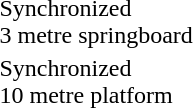<table>
<tr>
<td>Synchronized<br>3 metre springboard</td>
<td><strong><br></strong></td>
<td><br></td>
<td><br></td>
</tr>
<tr>
<td>Synchronized<br>10 metre platform</td>
<td><strong><br></strong></td>
<td><br></td>
<td><br></td>
</tr>
</table>
